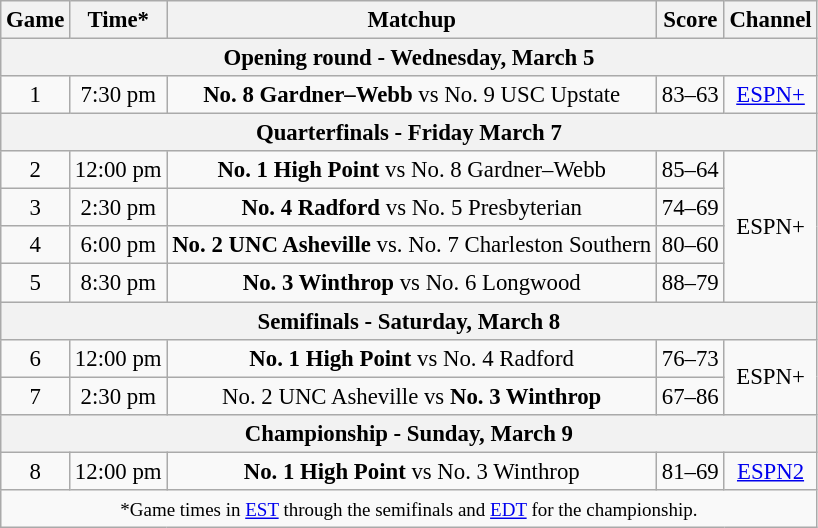<table class="wikitable" style="font-size: 95%;text-align:center">
<tr>
<th>Game</th>
<th>Time*</th>
<th>Matchup</th>
<th>Score</th>
<th>Channel</th>
</tr>
<tr>
<th colspan="5">Opening round - Wednesday, March 5</th>
</tr>
<tr>
<td align="center">1</td>
<td>7:30 pm</td>
<td><strong>No. 8 Gardner–Webb</strong> vs No. 9 USC Upstate</td>
<td>83–63</td>
<td><a href='#'>ESPN+</a></td>
</tr>
<tr>
<th colspan="5">Quarterfinals - Friday March 7</th>
</tr>
<tr>
<td align="center">2</td>
<td>12:00 pm</td>
<td><strong>No. 1 High Point</strong> vs No. 8 Gardner–Webb</td>
<td>85–64</td>
<td rowspan="4">ESPN+</td>
</tr>
<tr>
<td align="center">3</td>
<td>2:30 pm</td>
<td><strong>No. 4 Radford</strong> vs No. 5 Presbyterian</td>
<td>74–69</td>
</tr>
<tr>
<td align="center">4</td>
<td>6:00 pm</td>
<td><strong>No. 2 UNC Asheville</strong> vs. No. 7 Charleston Southern</td>
<td>80–60</td>
</tr>
<tr>
<td align="center">5</td>
<td>8:30 pm</td>
<td><strong>No. 3 Winthrop</strong> vs No. 6 Longwood</td>
<td>88–79</td>
</tr>
<tr>
<th colspan="5">Semifinals - Saturday, March 8</th>
</tr>
<tr>
<td align="center">6</td>
<td>12:00 pm</td>
<td><strong>No. 1 High Point</strong>  vs No. 4 Radford</td>
<td>76–73</td>
<td rowspan="2">ESPN+</td>
</tr>
<tr>
<td align="center">7</td>
<td>2:30 pm</td>
<td>No. 2 UNC Asheville vs <strong>No. 3 Winthrop</strong></td>
<td>67–86</td>
</tr>
<tr>
<th colspan="5">Championship - Sunday, March 9</th>
</tr>
<tr>
<td align="center">8</td>
<td>12:00 pm</td>
<td><strong>No. 1 High Point</strong> vs No. 3 Winthrop</td>
<td>81–69</td>
<td><a href='#'>ESPN2</a></td>
</tr>
<tr>
<td colspan="5"><small>*Game times in <a href='#'>EST</a> through the semifinals and <a href='#'>EDT</a> for the championship.</small></td>
</tr>
</table>
